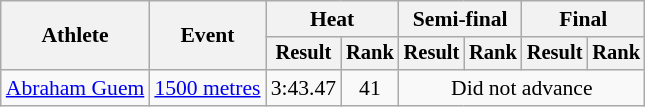<table class=wikitable style=font-size:90%>
<tr>
<th rowspan=2>Athlete</th>
<th rowspan=2>Event</th>
<th colspan=2>Heat</th>
<th colspan=2>Semi-final</th>
<th colspan=2>Final</th>
</tr>
<tr style=font-size:95%>
<th>Result</th>
<th>Rank</th>
<th>Result</th>
<th>Rank</th>
<th>Result</th>
<th>Rank</th>
</tr>
<tr align=center>
<td align=left><a href='#'>Abraham Guem</a></td>
<td align=left><a href='#'>1500 metres</a></td>
<td>3:43.47</td>
<td>41</td>
<td colspan="4">Did not advance</td>
</tr>
</table>
